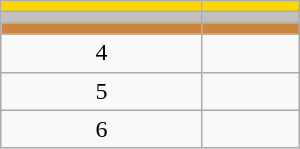<table class="wikitable" style="width:200px;">
<tr style="background:gold;">
<td align=center></td>
<td></td>
</tr>
<tr style="background:silver;">
<td align=center></td>
<td></td>
</tr>
<tr style="background:peru;">
<td align=center></td>
<td></td>
</tr>
<tr>
<td align=center>4</td>
<td></td>
</tr>
<tr>
<td align=center>5</td>
<td></td>
</tr>
<tr>
<td align=center>6</td>
<td></td>
</tr>
</table>
